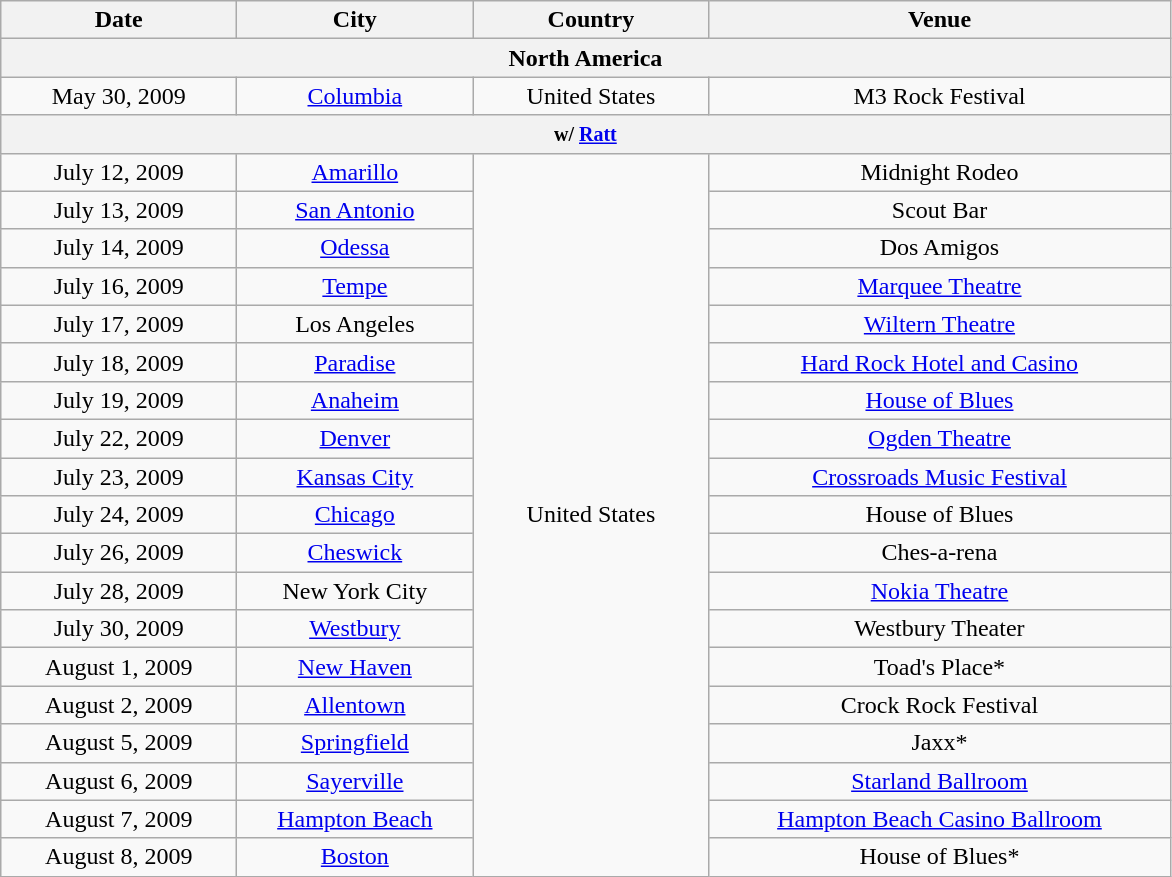<table class="wikitable" style="text-align:center;">
<tr>
<th width="150">Date</th>
<th width="150">City</th>
<th width="150">Country</th>
<th width="300">Venue</th>
</tr>
<tr>
<th colspan="4">North America</th>
</tr>
<tr>
<td>May 30, 2009</td>
<td><a href='#'>Columbia</a></td>
<td>United States</td>
<td>M3 Rock Festival</td>
</tr>
<tr>
<th colspan="4"><small>w/ <a href='#'>Ratt</a></small></th>
</tr>
<tr>
<td>July 12, 2009</td>
<td><a href='#'>Amarillo</a></td>
<td rowspan="19">United States</td>
<td>Midnight Rodeo</td>
</tr>
<tr>
<td>July 13, 2009</td>
<td><a href='#'>San Antonio</a></td>
<td>Scout Bar</td>
</tr>
<tr>
<td>July 14, 2009</td>
<td><a href='#'>Odessa</a></td>
<td>Dos Amigos</td>
</tr>
<tr>
<td>July 16, 2009</td>
<td><a href='#'>Tempe</a></td>
<td><a href='#'>Marquee Theatre</a></td>
</tr>
<tr>
<td>July 17, 2009</td>
<td>Los Angeles</td>
<td><a href='#'>Wiltern Theatre</a></td>
</tr>
<tr>
<td>July 18, 2009</td>
<td><a href='#'>Paradise</a></td>
<td><a href='#'>Hard Rock Hotel and Casino</a></td>
</tr>
<tr>
<td>July 19, 2009</td>
<td><a href='#'>Anaheim</a></td>
<td><a href='#'>House of Blues</a></td>
</tr>
<tr>
<td>July 22, 2009</td>
<td><a href='#'>Denver</a></td>
<td><a href='#'>Ogden Theatre</a></td>
</tr>
<tr>
<td>July 23, 2009</td>
<td><a href='#'>Kansas City</a></td>
<td><a href='#'>Crossroads Music Festival</a></td>
</tr>
<tr>
<td>July 24, 2009</td>
<td><a href='#'>Chicago</a></td>
<td>House of Blues</td>
</tr>
<tr>
<td>July 26, 2009</td>
<td><a href='#'>Cheswick</a></td>
<td>Ches-a-rena</td>
</tr>
<tr>
<td>July 28, 2009</td>
<td>New York City</td>
<td><a href='#'>Nokia Theatre</a></td>
</tr>
<tr>
<td>July 30, 2009</td>
<td><a href='#'>Westbury</a></td>
<td>Westbury Theater</td>
</tr>
<tr>
<td>August 1, 2009</td>
<td><a href='#'>New Haven</a></td>
<td>Toad's Place*</td>
</tr>
<tr>
<td>August 2, 2009</td>
<td><a href='#'>Allentown</a></td>
<td>Crock Rock Festival</td>
</tr>
<tr>
<td>August 5, 2009</td>
<td><a href='#'>Springfield</a></td>
<td>Jaxx*</td>
</tr>
<tr>
<td>August 6, 2009</td>
<td><a href='#'>Sayerville</a></td>
<td><a href='#'>Starland Ballroom</a></td>
</tr>
<tr>
<td>August 7, 2009</td>
<td><a href='#'>Hampton Beach</a></td>
<td><a href='#'>Hampton Beach Casino Ballroom</a></td>
</tr>
<tr>
<td>August 8, 2009</td>
<td><a href='#'>Boston</a></td>
<td>House of Blues*</td>
</tr>
</table>
